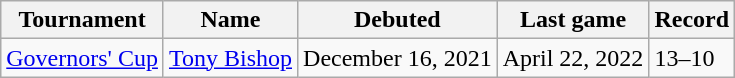<table class="wikitable">
<tr>
<th>Tournament</th>
<th>Name</th>
<th>Debuted</th>
<th>Last game</th>
<th>Record</th>
</tr>
<tr>
<td><a href='#'>Governors' Cup</a></td>
<td><a href='#'>Tony Bishop</a></td>
<td>December 16, 2021 </td>
<td>April 22, 2022 </td>
<td>13–10</td>
</tr>
</table>
